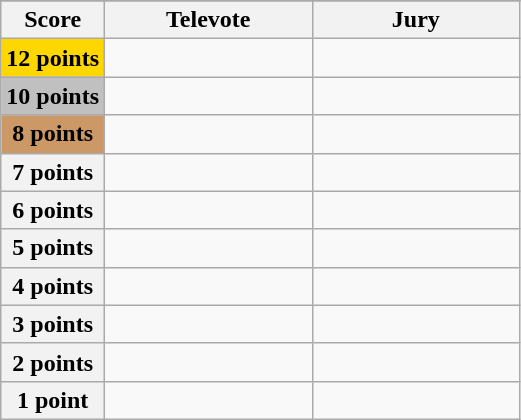<table class="wikitable">
<tr>
</tr>
<tr>
<th scope="col" width="20%">Score</th>
<th scope="col" width="40%">Televote</th>
<th scope="col" width="40%">Jury</th>
</tr>
<tr>
<th scope="row" style="Background:gold">12 points</th>
<td></td>
<td></td>
</tr>
<tr>
<th scope="row" style="background:silver">10 points</th>
<td></td>
<td></td>
</tr>
<tr>
<th scope="row" style="background:#CC9966">8 points</th>
<td></td>
<td></td>
</tr>
<tr>
<th scope="row">7 points</th>
<td></td>
<td></td>
</tr>
<tr>
<th scope="row">6 points</th>
<td></td>
<td></td>
</tr>
<tr>
<th scope="row">5 points</th>
<td></td>
<td></td>
</tr>
<tr>
<th scope="row">4 points</th>
<td></td>
<td></td>
</tr>
<tr>
<th scope="row">3 points</th>
<td></td>
<td></td>
</tr>
<tr>
<th scope="row">2 points</th>
<td></td>
<td></td>
</tr>
<tr>
<th scope="row">1 point</th>
<td></td>
<td></td>
</tr>
</table>
